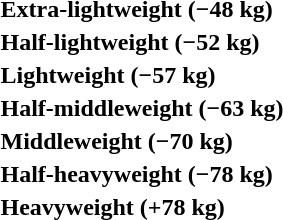<table>
<tr>
<th style="text-align:left;">Extra-lightweight (−48 kg)</th>
<td></td>
<td></td>
<td></td>
</tr>
<tr>
<th rowspan=2 style="text-align:left;">Half-lightweight (−52 kg)</th>
<td rowspan=2></td>
<td rowspan=2></td>
<td></td>
</tr>
<tr>
<td></td>
</tr>
<tr>
<th rowspan=2 style="text-align:left;">Lightweight (−57 kg)</th>
<td rowspan=2></td>
<td rowspan=2></td>
<td></td>
</tr>
<tr>
<td></td>
</tr>
<tr>
<th rowspan=2 style="text-align:left;">Half-middleweight (−63 kg)</th>
<td rowspan=2></td>
<td rowspan=2></td>
<td></td>
</tr>
<tr>
<td></td>
</tr>
<tr>
<th rowspan=2 style="text-align:left;">Middleweight (−70 kg)</th>
<td rowspan=2></td>
<td rowspan=2></td>
<td></td>
</tr>
<tr>
<td></td>
</tr>
<tr>
<th rowspan=2 style="text-align:left;">Half-heavyweight (−78 kg)</th>
<td rowspan=2></td>
<td rowspan=2></td>
<td></td>
</tr>
<tr>
<td></td>
</tr>
<tr>
<th rowspan=2 style="text-align:left;">Heavyweight (+78 kg)</th>
<td rowspan=2></td>
<td rowspan=2></td>
<td></td>
</tr>
<tr>
<td></td>
</tr>
</table>
